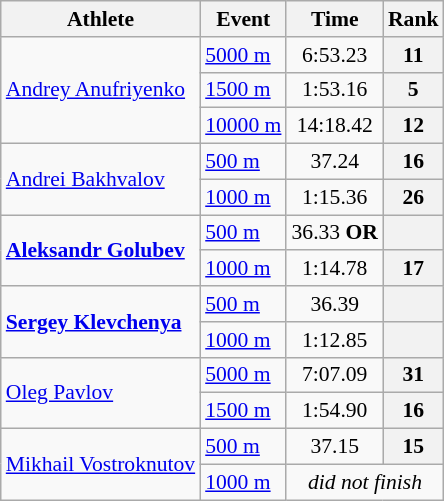<table class="wikitable" style="font-size:90%">
<tr>
<th>Athlete</th>
<th>Event</th>
<th>Time</th>
<th>Rank</th>
</tr>
<tr>
<td rowspan=3><a href='#'>Andrey Anufriyenko</a></td>
<td><a href='#'>5000 m</a></td>
<td align="center">6:53.23</td>
<th align="center">11</th>
</tr>
<tr>
<td><a href='#'>1500 m</a></td>
<td align="center">1:53.16</td>
<th align="center">5</th>
</tr>
<tr>
<td><a href='#'>10000 m</a></td>
<td align="center">14:18.42</td>
<th align="center">12</th>
</tr>
<tr>
<td rowspan=2><a href='#'>Andrei Bakhvalov</a></td>
<td><a href='#'>500 m</a></td>
<td align="center">37.24</td>
<th align="center">16</th>
</tr>
<tr>
<td><a href='#'>1000 m</a></td>
<td align="center">1:15.36</td>
<th align="center">26</th>
</tr>
<tr>
<td rowspan=2><strong><a href='#'>Aleksandr Golubev</a></strong></td>
<td><a href='#'>500 m</a></td>
<td align="center">36.33 <strong>OR</strong></td>
<th align="center"></th>
</tr>
<tr>
<td><a href='#'>1000 m</a></td>
<td align="center">1:14.78</td>
<th align="center">17</th>
</tr>
<tr>
<td rowspan=2><strong><a href='#'>Sergey Klevchenya</a></strong></td>
<td><a href='#'>500 m</a></td>
<td align="center">36.39</td>
<th align="center"></th>
</tr>
<tr>
<td><a href='#'>1000 m</a></td>
<td align="center">1:12.85</td>
<th align="center"></th>
</tr>
<tr>
<td rowspan=2><a href='#'>Oleg Pavlov</a></td>
<td><a href='#'>5000 m</a></td>
<td align="center">7:07.09</td>
<th align="center">31</th>
</tr>
<tr>
<td><a href='#'>1500 m</a></td>
<td align="center">1:54.90</td>
<th align="center">16</th>
</tr>
<tr>
<td rowspan=2><a href='#'>Mikhail Vostroknutov</a></td>
<td><a href='#'>500 m</a></td>
<td align="center">37.15</td>
<th align="center">15</th>
</tr>
<tr>
<td><a href='#'>1000 m</a></td>
<td align="center" colspan=2><em>did not finish</em></td>
</tr>
</table>
